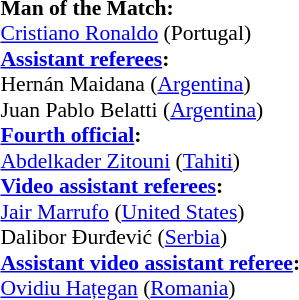<table style="width:100%; font-size:90%;">
<tr>
<td><br><strong>Man of the Match:</strong>
<br><a href='#'>Cristiano Ronaldo</a> (Portugal)<br><strong><a href='#'>Assistant referees</a>:</strong>
<br>Hernán Maidana (<a href='#'>Argentina</a>)
<br>Juan Pablo Belatti (<a href='#'>Argentina</a>)
<br><strong><a href='#'>Fourth official</a>:</strong>
<br><a href='#'>Abdelkader Zitouni</a> (<a href='#'>Tahiti</a>)
<br><strong><a href='#'>Video assistant referees</a>:</strong>
<br><a href='#'>Jair Marrufo</a> (<a href='#'>United States</a>)
<br>Dalibor Đurđević (<a href='#'>Serbia</a>)
<br><strong><a href='#'>Assistant video assistant referee</a>:</strong>
<br><a href='#'>Ovidiu Hațegan</a> (<a href='#'>Romania</a>)</td>
</tr>
</table>
